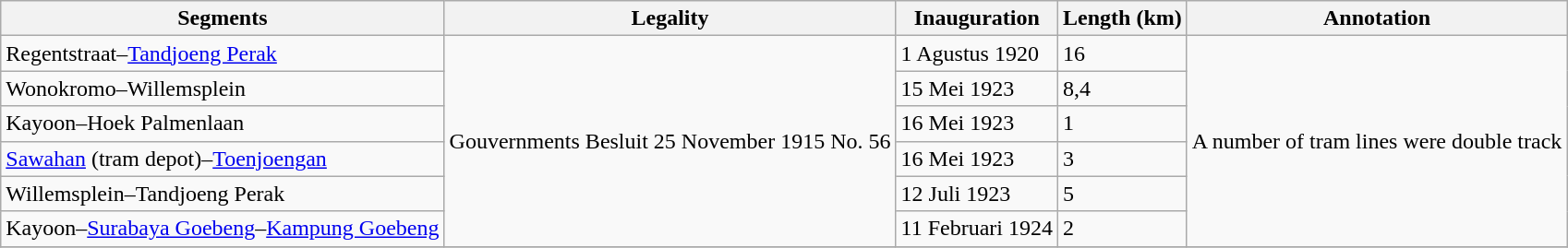<table class="wikitable">
<tr>
<th>Segments</th>
<th>Legality</th>
<th>Inauguration</th>
<th>Length (km)</th>
<th>Annotation</th>
</tr>
<tr | rowspan="6" | >
<td>Regentstraat–<a href='#'>Tandjoeng Perak</a></td>
<td rowspan="6">Gouvernments Besluit 25 November 1915 No. 56</td>
<td>1 Agustus 1920</td>
<td>16</td>
<td rowspan="6">A number of tram lines were double track</td>
</tr>
<tr>
<td>Wonokromo–Willemsplein</td>
<td>15 Mei 1923</td>
<td>8,4</td>
</tr>
<tr>
<td>Kayoon–Hoek Palmenlaan</td>
<td>16 Mei 1923</td>
<td>1</td>
</tr>
<tr>
<td><a href='#'>Sawahan</a> (tram depot)–<a href='#'>Toenjoengan</a></td>
<td>16 Mei 1923</td>
<td>3</td>
</tr>
<tr>
<td>Willemsplein–Tandjoeng Perak</td>
<td>12 Juli 1923</td>
<td>5</td>
</tr>
<tr>
<td>Kayoon–<a href='#'>Surabaya Goebeng</a>–<a href='#'>Kampung Goebeng</a></td>
<td>11 Februari 1924</td>
<td>2</td>
</tr>
<tr>
</tr>
</table>
